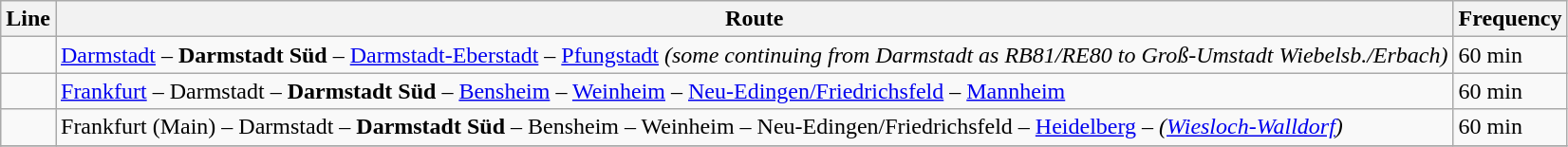<table class="wikitable">
<tr>
<th>Line</th>
<th>Route</th>
<th>Frequency</th>
</tr>
<tr>
<td></td>
<td><a href='#'>Darmstadt</a> – <strong>Darmstadt Süd</strong> – <a href='#'>Darmstadt-Eberstadt</a> – <a href='#'>Pfungstadt</a> <em>(some continuing from Darmstadt as RB81/RE80 to Groß-Umstadt Wiebelsb./Erbach)</em></td>
<td>60 min</td>
</tr>
<tr>
<td></td>
<td><a href='#'>Frankfurt</a> – Darmstadt – <strong>Darmstadt Süd</strong> – <a href='#'>Bensheim</a> – <a href='#'>Weinheim</a> – <a href='#'>Neu-Edingen/Friedrichsfeld</a> – <a href='#'>Mannheim</a></td>
<td>60 min</td>
</tr>
<tr>
<td></td>
<td>Frankfurt (Main) – Darmstadt – <strong>Darmstadt Süd</strong>  – Bensheim – Weinheim – Neu-Edingen/Friedrichsfeld – <a href='#'>Heidelberg</a> – <em>(<a href='#'>Wiesloch-Walldorf</a>)</em></td>
<td>60 min</td>
</tr>
<tr>
</tr>
</table>
